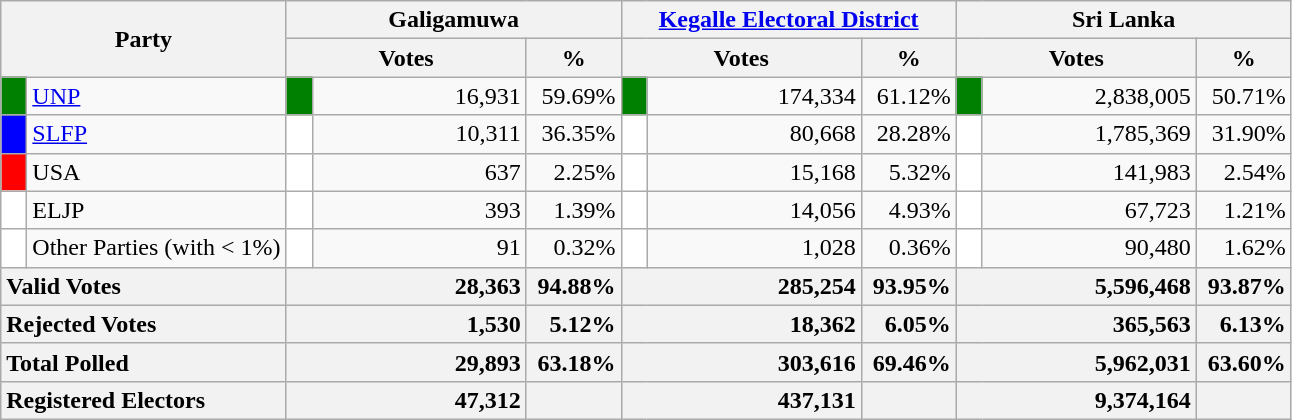<table class="wikitable">
<tr>
<th colspan="2" width="144px"rowspan="2">Party</th>
<th colspan="3" width="216px">Galigamuwa</th>
<th colspan="3" width="216px"><a href='#'>Kegalle Electoral District</a></th>
<th colspan="3" width="216px">Sri Lanka</th>
</tr>
<tr>
<th colspan="2" width="144px">Votes</th>
<th>%</th>
<th colspan="2" width="144px">Votes</th>
<th>%</th>
<th colspan="2" width="144px">Votes</th>
<th>%</th>
</tr>
<tr>
<td style="background-color:green;" width="10px"></td>
<td style="text-align:left;"><a href='#'>UNP</a></td>
<td style="background-color:green;" width="10px"></td>
<td style="text-align:right;">16,931</td>
<td style="text-align:right;">59.69%</td>
<td style="background-color:green;" width="10px"></td>
<td style="text-align:right;">174,334</td>
<td style="text-align:right;">61.12%</td>
<td style="background-color:green;" width="10px"></td>
<td style="text-align:right;">2,838,005</td>
<td style="text-align:right;">50.71%</td>
</tr>
<tr>
<td style="background-color:blue;" width="10px"></td>
<td style="text-align:left;"><a href='#'>SLFP</a></td>
<td style="background-color:white;" width="10px"></td>
<td style="text-align:right;">10,311</td>
<td style="text-align:right;">36.35%</td>
<td style="background-color:white;" width="10px"></td>
<td style="text-align:right;">80,668</td>
<td style="text-align:right;">28.28%</td>
<td style="background-color:white;" width="10px"></td>
<td style="text-align:right;">1,785,369</td>
<td style="text-align:right;">31.90%</td>
</tr>
<tr>
<td style="background-color:red;" width="10px"></td>
<td style="text-align:left;">USA</td>
<td style="background-color:white;" width="10px"></td>
<td style="text-align:right;">637</td>
<td style="text-align:right;">2.25%</td>
<td style="background-color:white;" width="10px"></td>
<td style="text-align:right;">15,168</td>
<td style="text-align:right;">5.32%</td>
<td style="background-color:white;" width="10px"></td>
<td style="text-align:right;">141,983</td>
<td style="text-align:right;">2.54%</td>
</tr>
<tr>
<td style="background-color:white;" width="10px"></td>
<td style="text-align:left;">ELJP</td>
<td style="background-color:white;" width="10px"></td>
<td style="text-align:right;">393</td>
<td style="text-align:right;">1.39%</td>
<td style="background-color:white;" width="10px"></td>
<td style="text-align:right;">14,056</td>
<td style="text-align:right;">4.93%</td>
<td style="background-color:white;" width="10px"></td>
<td style="text-align:right;">67,723</td>
<td style="text-align:right;">1.21%</td>
</tr>
<tr>
<td style="background-color:white;" width="10px"></td>
<td style="text-align:left;">Other Parties (with < 1%)</td>
<td style="background-color:white;" width="10px"></td>
<td style="text-align:right;">91</td>
<td style="text-align:right;">0.32%</td>
<td style="background-color:white;" width="10px"></td>
<td style="text-align:right;">1,028</td>
<td style="text-align:right;">0.36%</td>
<td style="background-color:white;" width="10px"></td>
<td style="text-align:right;">90,480</td>
<td style="text-align:right;">1.62%</td>
</tr>
<tr>
<th colspan="2" width="144px"style="text-align:left;">Valid Votes</th>
<th style="text-align:right;"colspan="2" width="144px">28,363</th>
<th style="text-align:right;">94.88%</th>
<th style="text-align:right;"colspan="2" width="144px">285,254</th>
<th style="text-align:right;">93.95%</th>
<th style="text-align:right;"colspan="2" width="144px">5,596,468</th>
<th style="text-align:right;">93.87%</th>
</tr>
<tr>
<th colspan="2" width="144px"style="text-align:left;">Rejected Votes</th>
<th style="text-align:right;"colspan="2" width="144px">1,530</th>
<th style="text-align:right;">5.12%</th>
<th style="text-align:right;"colspan="2" width="144px">18,362</th>
<th style="text-align:right;">6.05%</th>
<th style="text-align:right;"colspan="2" width="144px">365,563</th>
<th style="text-align:right;">6.13%</th>
</tr>
<tr>
<th colspan="2" width="144px"style="text-align:left;">Total Polled</th>
<th style="text-align:right;"colspan="2" width="144px">29,893</th>
<th style="text-align:right;">63.18%</th>
<th style="text-align:right;"colspan="2" width="144px">303,616</th>
<th style="text-align:right;">69.46%</th>
<th style="text-align:right;"colspan="2" width="144px">5,962,031</th>
<th style="text-align:right;">63.60%</th>
</tr>
<tr>
<th colspan="2" width="144px"style="text-align:left;">Registered Electors</th>
<th style="text-align:right;"colspan="2" width="144px">47,312</th>
<th></th>
<th style="text-align:right;"colspan="2" width="144px">437,131</th>
<th></th>
<th style="text-align:right;"colspan="2" width="144px">9,374,164</th>
<th></th>
</tr>
</table>
